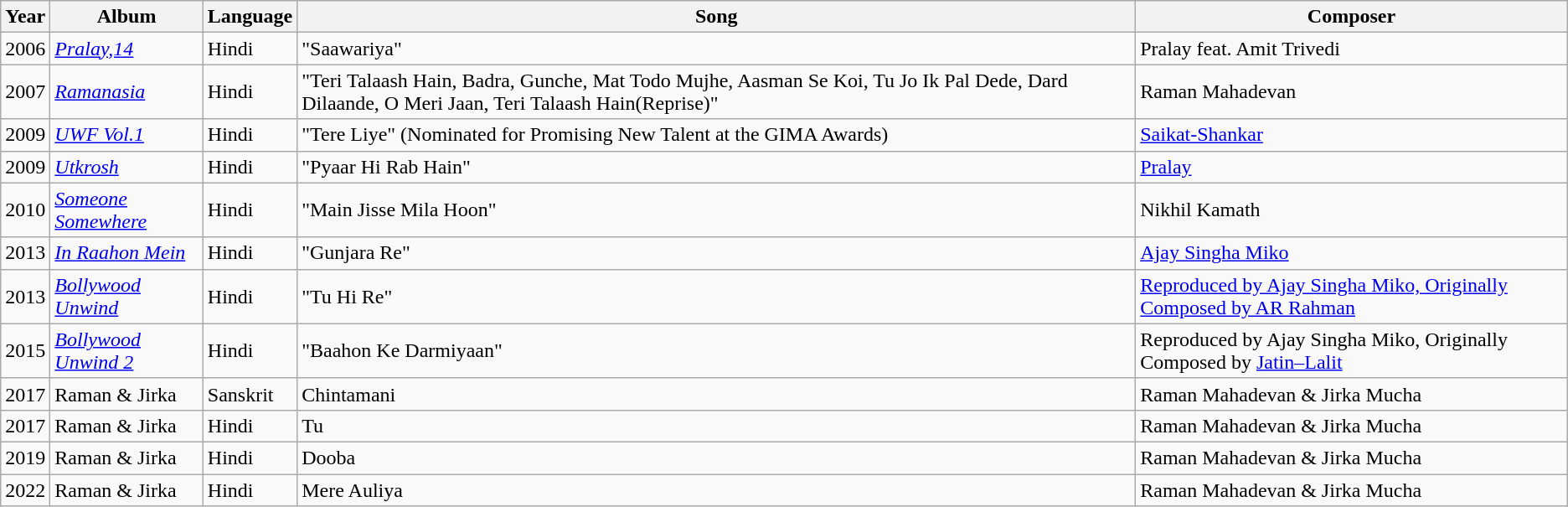<table class="wikitable">
<tr>
<th>Year</th>
<th>Album</th>
<th>Language</th>
<th>Song</th>
<th>Composer</th>
</tr>
<tr>
<td>2006</td>
<td><em><a href='#'>Pralay,14</a></em></td>
<td>Hindi</td>
<td>"Saawariya"</td>
<td>Pralay feat. Amit Trivedi</td>
</tr>
<tr>
<td>2007</td>
<td><em><a href='#'>Ramanasia</a></em></td>
<td>Hindi</td>
<td>"Teri Talaash Hain, Badra, Gunche, Mat Todo Mujhe, Aasman Se Koi, Tu Jo Ik Pal Dede, Dard Dilaande, O Meri Jaan, Teri Talaash Hain(Reprise)"</td>
<td>Raman Mahadevan</td>
</tr>
<tr>
<td>2009</td>
<td><em><a href='#'>UWF Vol.1</a></em></td>
<td>Hindi</td>
<td>"Tere Liye"  (Nominated for Promising New Talent at the GIMA Awards)</td>
<td><a href='#'>Saikat-Shankar</a></td>
</tr>
<tr>
<td>2009</td>
<td><em><a href='#'>Utkrosh</a></em></td>
<td>Hindi</td>
<td>"Pyaar Hi Rab Hain"</td>
<td><a href='#'>Pralay</a></td>
</tr>
<tr>
<td>2010</td>
<td><em><a href='#'>Someone Somewhere</a></em></td>
<td>Hindi</td>
<td>"Main Jisse Mila Hoon"</td>
<td>Nikhil Kamath</td>
</tr>
<tr>
<td>2013</td>
<td><em><a href='#'>In Raahon Mein</a></em></td>
<td>Hindi</td>
<td>"Gunjara Re"</td>
<td><a href='#'>Ajay Singha Miko</a></td>
</tr>
<tr>
<td>2013</td>
<td><em><a href='#'>Bollywood Unwind</a></em></td>
<td>Hindi</td>
<td>"Tu Hi Re"</td>
<td><a href='#'>Reproduced by Ajay Singha Miko, Originally Composed by AR Rahman</a></td>
</tr>
<tr>
<td>2015</td>
<td><em><a href='#'>Bollywood Unwind 2</a></em></td>
<td>Hindi</td>
<td>"Baahon Ke Darmiyaan"</td>
<td>Reproduced by Ajay Singha Miko, Originally Composed by <a href='#'>Jatin–Lalit</a></td>
</tr>
<tr>
<td>2017</td>
<td>Raman & Jirka</td>
<td>Sanskrit</td>
<td>Chintamani</td>
<td>Raman Mahadevan & Jirka Mucha</td>
</tr>
<tr>
<td>2017</td>
<td>Raman & Jirka</td>
<td>Hindi</td>
<td>Tu</td>
<td>Raman Mahadevan & Jirka Mucha</td>
</tr>
<tr>
<td>2019</td>
<td>Raman & Jirka</td>
<td>Hindi</td>
<td>Dooba</td>
<td>Raman Mahadevan & Jirka Mucha</td>
</tr>
<tr>
<td>2022</td>
<td>Raman & Jirka</td>
<td>Hindi</td>
<td>Mere Auliya</td>
<td>Raman Mahadevan & Jirka Mucha</td>
</tr>
</table>
